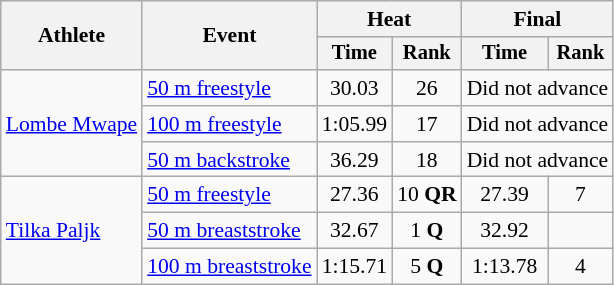<table class="wikitable" style="text-align:center; font-size:90%">
<tr>
<th rowspan="2">Athlete</th>
<th rowspan="2">Event</th>
<th colspan="2">Heat</th>
<th colspan="2">Final</th>
</tr>
<tr style="font-size:95%">
<th>Time</th>
<th>Rank</th>
<th>Time</th>
<th>Rank</th>
</tr>
<tr>
<td align=left rowspan=3><a href='#'>Lombe Mwape</a></td>
<td align=left><a href='#'>50 m freestyle</a></td>
<td>30.03</td>
<td>26</td>
<td colspan=2>Did not advance</td>
</tr>
<tr>
<td align=left><a href='#'>100 m freestyle</a></td>
<td>1:05.99</td>
<td>17</td>
<td colspan=2>Did not advance</td>
</tr>
<tr>
<td align=left><a href='#'>50 m backstroke</a></td>
<td>36.29</td>
<td>18</td>
<td colspan=2>Did not advance</td>
</tr>
<tr>
<td align=left rowspan=3><a href='#'>Tilka Paljk</a></td>
<td align=left><a href='#'>50 m freestyle</a></td>
<td>27.36</td>
<td>10 <strong>QR</strong></td>
<td>27.39</td>
<td>7</td>
</tr>
<tr>
<td align=left><a href='#'>50 m breaststroke</a></td>
<td>32.67</td>
<td>1 <strong>Q</strong></td>
<td>32.92</td>
<td></td>
</tr>
<tr>
<td align=left><a href='#'>100 m breaststroke</a></td>
<td>1:15.71</td>
<td>5 <strong>Q</strong></td>
<td>1:13.78</td>
<td>4</td>
</tr>
</table>
